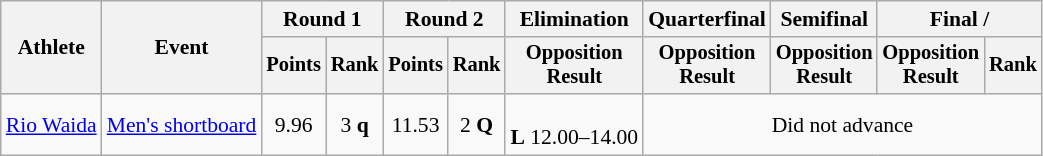<table class="wikitable" style="font-size:90%">
<tr>
<th rowspan=2>Athlete</th>
<th rowspan=2>Event</th>
<th colspan=2>Round 1</th>
<th colspan=2>Round 2</th>
<th>Elimination</th>
<th>Quarterfinal</th>
<th>Semifinal</th>
<th colspan=2>Final / </th>
</tr>
<tr style="font-size: 95%">
<th>Points</th>
<th>Rank</th>
<th>Points</th>
<th>Rank</th>
<th>Opposition<br>Result</th>
<th>Opposition<br>Result</th>
<th>Opposition<br>Result</th>
<th>Opposition<br>Result</th>
<th>Rank</th>
</tr>
<tr align=center>
<td align=left><a href='#'>Rio Waida</a></td>
<td align=left><a href='#'>Men's shortboard</a></td>
<td>9.96</td>
<td>3 <strong>q</strong></td>
<td>11.53</td>
<td>2 <strong>Q</strong></td>
<td><br><strong>L</strong> 12.00–14.00</td>
<td colspan=5>Did not advance</td>
</tr>
</table>
